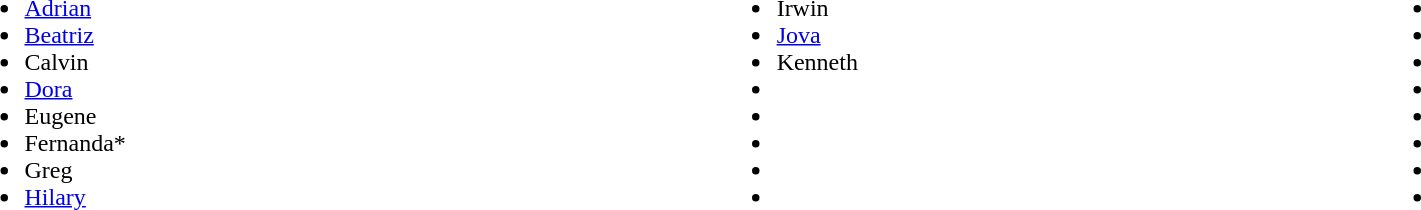<table width="90%">
<tr>
<td><br><ul><li><a href='#'>Adrian</a></li><li><a href='#'>Beatriz</a></li><li>Calvin</li><li><a href='#'>Dora</a></li><li>Eugene</li><li>Fernanda*</li><li>Greg</li><li><a href='#'>Hilary</a></li></ul></td>
<td><br><ul><li>Irwin</li><li><a href='#'>Jova</a></li><li>Kenneth</li><li></li><li></li><li></li><li></li><li></li></ul></td>
<td><br><ul><li></li><li></li><li></li><li></li><li></li><li></li><li></li><li></li></ul></td>
</tr>
</table>
